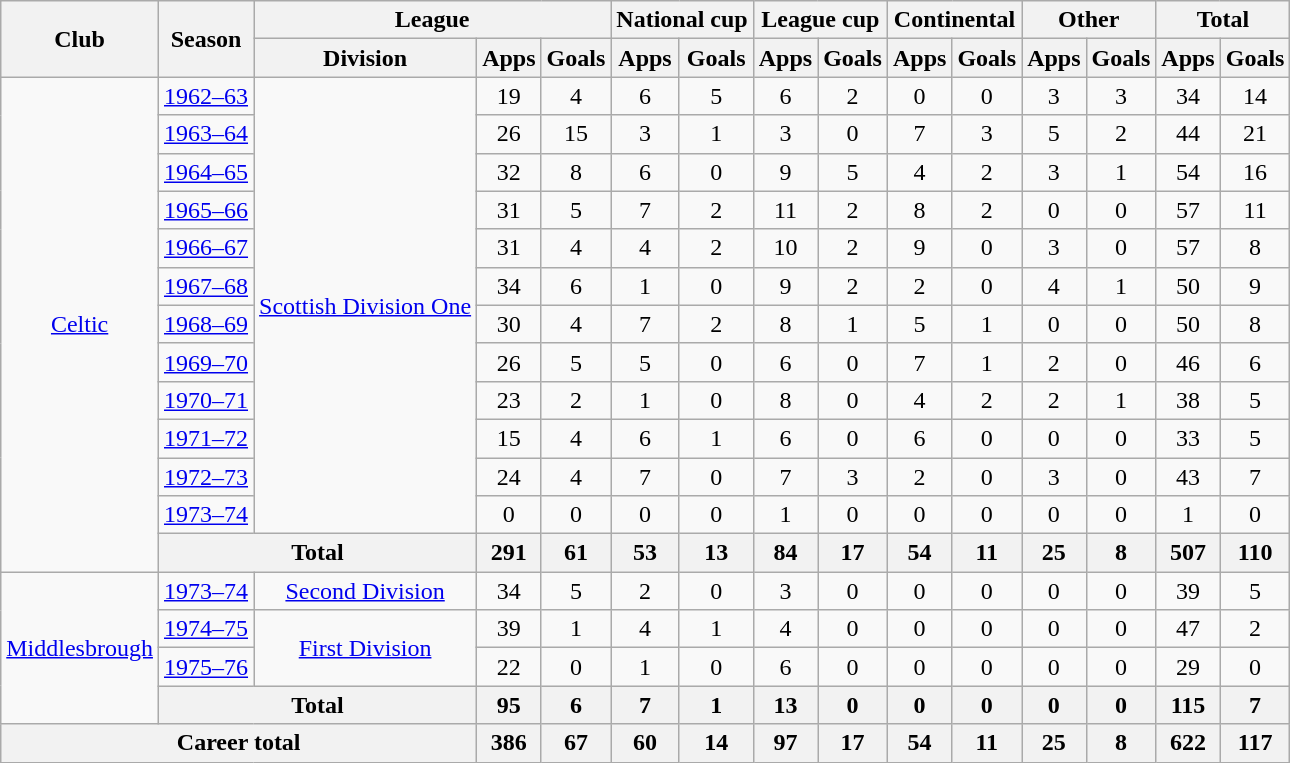<table class="wikitable" style="text-align:center">
<tr>
<th rowspan="2">Club</th>
<th rowspan="2">Season</th>
<th colspan="3">League</th>
<th colspan="2">National cup</th>
<th colspan="2">League cup</th>
<th colspan="2">Continental</th>
<th colspan="2">Other</th>
<th colspan="2">Total</th>
</tr>
<tr>
<th>Division</th>
<th>Apps</th>
<th>Goals</th>
<th>Apps</th>
<th>Goals</th>
<th>Apps</th>
<th>Goals</th>
<th>Apps</th>
<th>Goals</th>
<th>Apps</th>
<th>Goals</th>
<th>Apps</th>
<th>Goals</th>
</tr>
<tr>
<td rowspan="13"><a href='#'>Celtic</a></td>
<td><a href='#'>1962–63</a></td>
<td rowspan="12"><a href='#'>Scottish Division One</a></td>
<td>19</td>
<td>4</td>
<td>6</td>
<td>5</td>
<td>6</td>
<td>2</td>
<td>0</td>
<td>0</td>
<td>3</td>
<td>3</td>
<td>34</td>
<td>14</td>
</tr>
<tr>
<td><a href='#'>1963–64</a></td>
<td>26</td>
<td>15</td>
<td>3</td>
<td>1</td>
<td>3</td>
<td>0</td>
<td>7</td>
<td>3</td>
<td>5</td>
<td>2</td>
<td>44</td>
<td>21</td>
</tr>
<tr>
<td><a href='#'>1964–65</a></td>
<td>32</td>
<td>8</td>
<td>6</td>
<td>0</td>
<td>9</td>
<td>5</td>
<td>4</td>
<td>2</td>
<td>3</td>
<td>1</td>
<td>54</td>
<td>16</td>
</tr>
<tr>
<td><a href='#'>1965–66</a></td>
<td>31</td>
<td>5</td>
<td>7</td>
<td>2</td>
<td>11</td>
<td>2</td>
<td>8</td>
<td>2</td>
<td>0</td>
<td>0</td>
<td>57</td>
<td>11</td>
</tr>
<tr>
<td><a href='#'>1966–67</a></td>
<td>31</td>
<td>4</td>
<td>4</td>
<td>2</td>
<td>10</td>
<td>2</td>
<td>9</td>
<td>0</td>
<td>3</td>
<td>0</td>
<td>57</td>
<td>8</td>
</tr>
<tr>
<td><a href='#'>1967–68</a></td>
<td>34</td>
<td>6</td>
<td>1</td>
<td>0</td>
<td>9</td>
<td>2</td>
<td>2</td>
<td>0</td>
<td>4</td>
<td>1</td>
<td>50</td>
<td>9</td>
</tr>
<tr>
<td><a href='#'>1968–69</a></td>
<td>30</td>
<td>4</td>
<td>7</td>
<td>2</td>
<td>8</td>
<td>1</td>
<td>5</td>
<td>1</td>
<td>0</td>
<td>0</td>
<td>50</td>
<td>8</td>
</tr>
<tr>
<td><a href='#'>1969–70</a></td>
<td>26</td>
<td>5</td>
<td>5</td>
<td>0</td>
<td>6</td>
<td>0</td>
<td>7</td>
<td>1</td>
<td>2</td>
<td>0</td>
<td>46</td>
<td>6</td>
</tr>
<tr>
<td><a href='#'>1970–71</a></td>
<td>23</td>
<td>2</td>
<td>1</td>
<td>0</td>
<td>8</td>
<td>0</td>
<td>4</td>
<td>2</td>
<td>2</td>
<td>1</td>
<td>38</td>
<td>5</td>
</tr>
<tr>
<td><a href='#'>1971–72</a></td>
<td>15</td>
<td>4</td>
<td>6</td>
<td>1</td>
<td>6</td>
<td>0</td>
<td>6</td>
<td>0</td>
<td>0</td>
<td>0</td>
<td>33</td>
<td>5</td>
</tr>
<tr>
<td><a href='#'>1972–73</a></td>
<td>24</td>
<td>4</td>
<td>7</td>
<td>0</td>
<td>7</td>
<td>3</td>
<td>2</td>
<td>0</td>
<td>3</td>
<td>0</td>
<td>43</td>
<td>7</td>
</tr>
<tr>
<td><a href='#'>1973–74</a></td>
<td>0</td>
<td>0</td>
<td>0</td>
<td>0</td>
<td>1</td>
<td>0</td>
<td>0</td>
<td>0</td>
<td>0</td>
<td>0</td>
<td>1</td>
<td>0</td>
</tr>
<tr>
<th colspan="2">Total</th>
<th>291</th>
<th>61</th>
<th>53</th>
<th>13</th>
<th>84</th>
<th>17</th>
<th>54</th>
<th>11</th>
<th>25</th>
<th>8</th>
<th>507</th>
<th>110</th>
</tr>
<tr>
<td rowspan="4"><a href='#'>Middlesbrough</a></td>
<td><a href='#'>1973–74</a></td>
<td><a href='#'>Second Division</a></td>
<td>34</td>
<td>5</td>
<td>2</td>
<td>0</td>
<td>3</td>
<td>0</td>
<td>0</td>
<td>0</td>
<td>0</td>
<td>0</td>
<td>39</td>
<td>5</td>
</tr>
<tr>
<td><a href='#'>1974–75</a></td>
<td rowspan="2"><a href='#'>First Division</a></td>
<td>39</td>
<td>1</td>
<td>4</td>
<td>1</td>
<td>4</td>
<td>0</td>
<td>0</td>
<td>0</td>
<td>0</td>
<td>0</td>
<td>47</td>
<td>2</td>
</tr>
<tr>
<td><a href='#'>1975–76</a></td>
<td>22</td>
<td>0</td>
<td>1</td>
<td>0</td>
<td>6</td>
<td>0</td>
<td>0</td>
<td>0</td>
<td>0</td>
<td>0</td>
<td>29</td>
<td>0</td>
</tr>
<tr>
<th colspan="2">Total</th>
<th>95</th>
<th>6</th>
<th>7</th>
<th>1</th>
<th>13</th>
<th>0</th>
<th>0</th>
<th>0</th>
<th>0</th>
<th>0</th>
<th>115</th>
<th>7</th>
</tr>
<tr>
<th colspan="3">Career total</th>
<th>386</th>
<th>67</th>
<th>60</th>
<th>14</th>
<th>97</th>
<th>17</th>
<th>54</th>
<th>11</th>
<th>25</th>
<th>8</th>
<th>622</th>
<th>117</th>
</tr>
</table>
